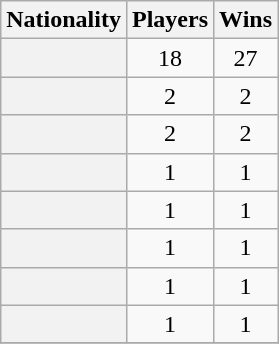<table class="wikitable sortable plainrowheaders" style=text-align:center>
<tr>
<th scope=col>Nationality</th>
<th scope=col>Players</th>
<th scope=col>Wins</th>
</tr>
<tr>
<th scope=row></th>
<td>18</td>
<td>27</td>
</tr>
<tr>
<th scope=row></th>
<td>2</td>
<td>2</td>
</tr>
<tr>
<th scope=row></th>
<td>2</td>
<td>2</td>
</tr>
<tr>
<th scope=row></th>
<td>1</td>
<td>1</td>
</tr>
<tr>
<th scope=row></th>
<td>1</td>
<td>1</td>
</tr>
<tr>
<th scope=row></th>
<td>1</td>
<td>1</td>
</tr>
<tr>
<th scope=row></th>
<td>1</td>
<td>1</td>
</tr>
<tr>
<th scope=row></th>
<td>1</td>
<td>1</td>
</tr>
<tr>
</tr>
</table>
